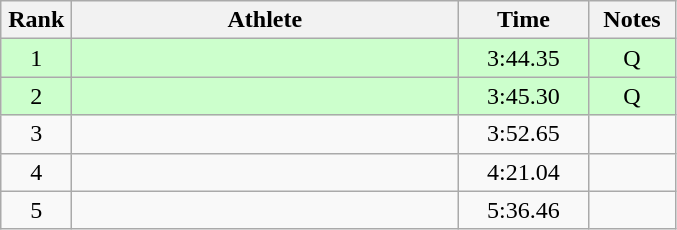<table class=wikitable style="text-align:center">
<tr>
<th width=40>Rank</th>
<th width=250>Athlete</th>
<th width=80>Time</th>
<th width=50>Notes</th>
</tr>
<tr bgcolor="ccffcc">
<td>1</td>
<td align=left></td>
<td>3:44.35</td>
<td>Q</td>
</tr>
<tr bgcolor="ccffcc">
<td>2</td>
<td align=left></td>
<td>3:45.30</td>
<td>Q</td>
</tr>
<tr>
<td>3</td>
<td align=left></td>
<td>3:52.65</td>
<td></td>
</tr>
<tr>
<td>4</td>
<td align=left></td>
<td>4:21.04</td>
<td></td>
</tr>
<tr>
<td>5</td>
<td align=left></td>
<td>5:36.46</td>
<td></td>
</tr>
</table>
